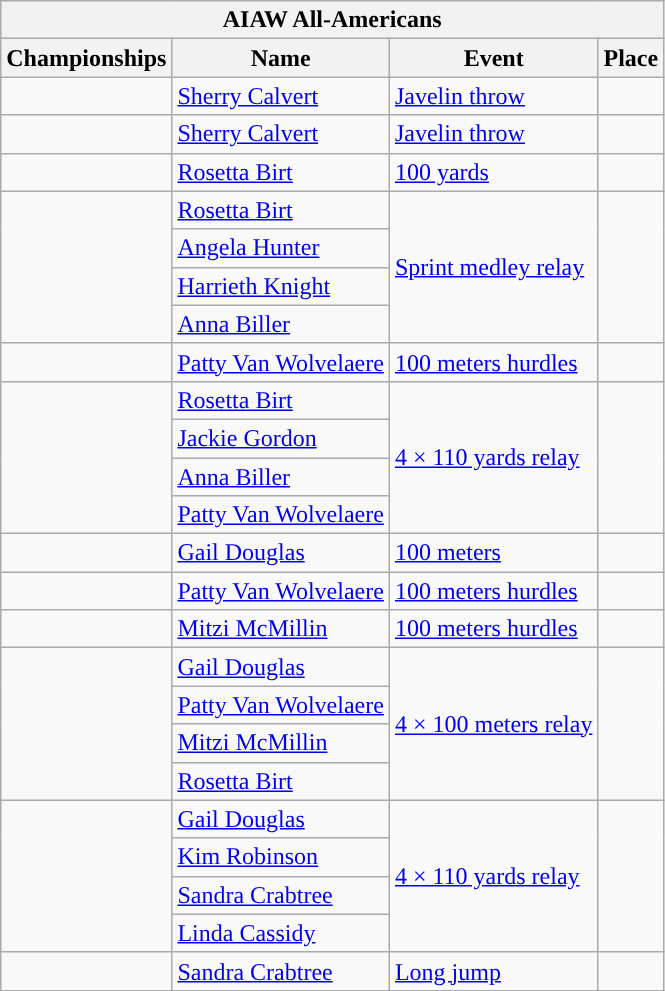<table class="wikitable sortable">
<tr>
<th colspan="4">AIAW All-Americans</th>
</tr>
<tr>
<th scope="col">Championships</th>
<th scope="col">Name</th>
<th scope="col">Event</th>
<th scope="col">Place</th>
</tr>
<tr>
<td></td>
<td><a href='#'>Sherry Calvert</a></td>
<td><a href='#'>Javelin throw</a></td>
<td></td>
</tr>
<tr>
<td></td>
<td><a href='#'>Sherry Calvert</a></td>
<td><a href='#'>Javelin throw</a></td>
<td></td>
</tr>
<tr>
<td></td>
<td><a href='#'>Rosetta Birt</a></td>
<td><a href='#'>100 yards</a></td>
<td></td>
</tr>
<tr>
<td rowspan=4></td>
<td><a href='#'>Rosetta Birt</a></td>
<td rowspan=4><a href='#'>Sprint medley relay</a></td>
<td rowspan=4></td>
</tr>
<tr>
<td><a href='#'>Angela Hunter</a></td>
</tr>
<tr>
<td><a href='#'>Harrieth Knight</a></td>
</tr>
<tr>
<td><a href='#'>Anna Biller</a></td>
</tr>
<tr>
<td></td>
<td><a href='#'>Patty Van Wolvelaere</a></td>
<td><a href='#'>100 meters hurdles</a></td>
<td></td>
</tr>
<tr>
<td rowspan=4></td>
<td><a href='#'>Rosetta Birt</a></td>
<td rowspan=4><a href='#'>4 × 110 yards relay</a></td>
<td rowspan=4></td>
</tr>
<tr>
<td><a href='#'>Jackie Gordon</a></td>
</tr>
<tr>
<td><a href='#'>Anna Biller</a></td>
</tr>
<tr>
<td><a href='#'>Patty Van Wolvelaere</a></td>
</tr>
<tr>
<td></td>
<td><a href='#'>Gail Douglas</a></td>
<td><a href='#'>100 meters</a></td>
<td></td>
</tr>
<tr>
<td></td>
<td><a href='#'>Patty Van Wolvelaere</a></td>
<td><a href='#'>100 meters hurdles</a></td>
<td></td>
</tr>
<tr>
<td></td>
<td><a href='#'>Mitzi McMillin</a></td>
<td><a href='#'>100 meters hurdles</a></td>
<td></td>
</tr>
<tr>
<td rowspan=4></td>
<td><a href='#'>Gail Douglas</a></td>
<td rowspan=4><a href='#'>4 × 100 meters relay</a></td>
<td rowspan=4></td>
</tr>
<tr>
<td><a href='#'>Patty Van Wolvelaere</a></td>
</tr>
<tr>
<td><a href='#'>Mitzi McMillin</a></td>
</tr>
<tr>
<td><a href='#'>Rosetta Birt</a></td>
</tr>
<tr>
<td rowspan=4></td>
<td><a href='#'>Gail Douglas</a></td>
<td rowspan=4><a href='#'>4 × 110 yards relay</a></td>
<td rowspan=4></td>
</tr>
<tr>
<td><a href='#'>Kim Robinson</a></td>
</tr>
<tr>
<td><a href='#'>Sandra Crabtree</a></td>
</tr>
<tr>
<td><a href='#'>Linda Cassidy</a></td>
</tr>
<tr>
<td></td>
<td><a href='#'>Sandra Crabtree</a></td>
<td><a href='#'>Long jump</a></td>
<td></td>
</tr>
</table>
